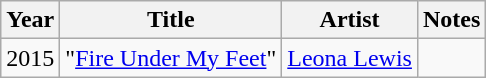<table class="wikitable">
<tr>
<th>Year</th>
<th>Title</th>
<th>Artist</th>
<th>Notes</th>
</tr>
<tr>
<td>2015</td>
<td>"<a href='#'>Fire Under My Feet</a>"</td>
<td><a href='#'>Leona Lewis</a></td>
<td></td>
</tr>
</table>
